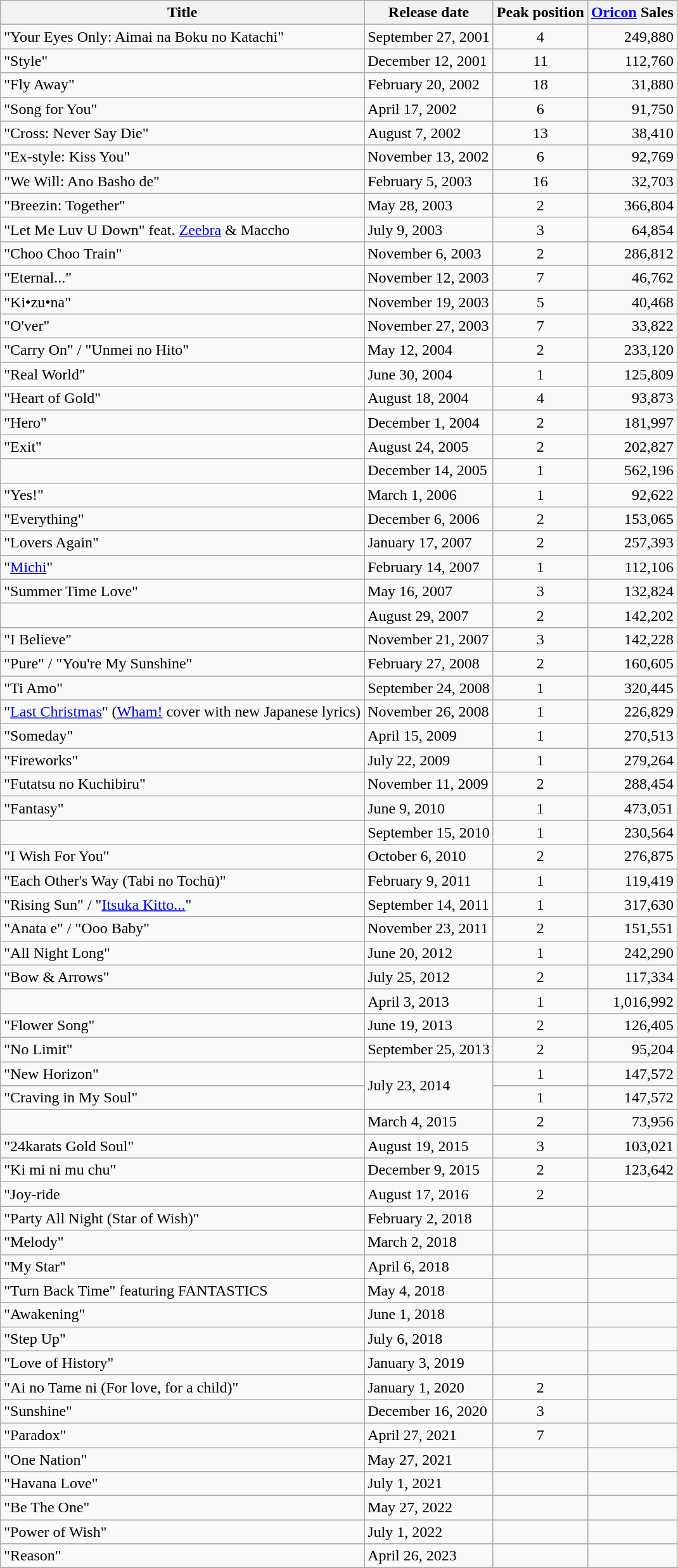<table class="wikitable">
<tr>
<th>Title</th>
<th>Release date</th>
<th>Peak position</th>
<th><a href='#'>Oricon</a> Sales</th>
</tr>
<tr>
<td>"Your Eyes Only: Aimai na Boku no Katachi"</td>
<td>September 27, 2001</td>
<td align="center">4</td>
<td align="right">249,880</td>
</tr>
<tr>
<td>"Style"</td>
<td>December 12, 2001</td>
<td align="center">11</td>
<td align="right">112,760</td>
</tr>
<tr>
<td>"Fly Away"</td>
<td>February 20, 2002</td>
<td align="center">18</td>
<td align="right">31,880</td>
</tr>
<tr>
<td>"Song for You"</td>
<td>April 17, 2002</td>
<td align="center">6</td>
<td align="right">91,750</td>
</tr>
<tr>
<td>"Cross: Never Say Die"</td>
<td>August 7, 2002</td>
<td align="center">13</td>
<td align="right">38,410</td>
</tr>
<tr>
<td>"Ex-style: Kiss You"</td>
<td>November 13, 2002</td>
<td align="center">6</td>
<td align="right">92,769</td>
</tr>
<tr>
<td>"We Will: Ano Basho de"</td>
<td>February 5, 2003</td>
<td align="center">16</td>
<td align="right">32,703</td>
</tr>
<tr>
<td>"Breezin: Together"</td>
<td>May 28, 2003</td>
<td align="center">2</td>
<td align="right">366,804</td>
</tr>
<tr>
<td>"Let Me Luv U Down" feat. <a href='#'>Zeebra</a> & Maccho</td>
<td>July 9, 2003</td>
<td align="center">3</td>
<td align="right">64,854</td>
</tr>
<tr>
<td>"Choo Choo Train"</td>
<td>November 6, 2003</td>
<td align="center">2</td>
<td align="right">286,812</td>
</tr>
<tr>
<td>"Eternal..."</td>
<td>November 12, 2003</td>
<td align="center">7</td>
<td align="right">46,762</td>
</tr>
<tr>
<td>"Ki•zu•na"</td>
<td>November 19, 2003</td>
<td align="center">5</td>
<td align="right">40,468</td>
</tr>
<tr>
<td>"O'ver"</td>
<td>November 27, 2003</td>
<td align="center">7</td>
<td align="right">33,822</td>
</tr>
<tr>
<td>"Carry On" / "Unmei no Hito"</td>
<td>May 12, 2004</td>
<td align="center">2</td>
<td align="right">233,120</td>
</tr>
<tr>
<td>"Real World"</td>
<td>June 30, 2004</td>
<td align="center">1</td>
<td align="right">125,809</td>
</tr>
<tr>
<td>"Heart of Gold"</td>
<td>August 18, 2004</td>
<td align="center">4</td>
<td align="right">93,873</td>
</tr>
<tr>
<td>"Hero"</td>
<td>December 1, 2004</td>
<td align="center">2</td>
<td align="right">181,997</td>
</tr>
<tr>
<td>"Exit"</td>
<td>August 24, 2005</td>
<td align="center">2</td>
<td align="right">202,827</td>
</tr>
<tr>
<td></td>
<td>December 14, 2005</td>
<td align="center">1</td>
<td align="right">562,196</td>
</tr>
<tr>
<td>"Yes!"</td>
<td>March 1, 2006</td>
<td align="center">1</td>
<td align="right">92,622</td>
</tr>
<tr>
<td>"Everything"</td>
<td>December 6, 2006</td>
<td align="center">2</td>
<td align="right">153,065</td>
</tr>
<tr>
<td>"Lovers Again"</td>
<td>January 17, 2007</td>
<td align="center">2</td>
<td align="right">257,393</td>
</tr>
<tr>
<td>"<a href='#'>Michi</a>"</td>
<td>February 14, 2007</td>
<td align="center">1</td>
<td align="right">112,106</td>
</tr>
<tr>
<td>"Summer Time Love"</td>
<td>May 16, 2007</td>
<td align="center">3</td>
<td align="right">132,824</td>
</tr>
<tr>
<td></td>
<td>August 29, 2007</td>
<td align="center">2</td>
<td align="right">142,202</td>
</tr>
<tr>
<td>"I Believe"</td>
<td>November 21, 2007</td>
<td align="center">3</td>
<td align="right">142,228</td>
</tr>
<tr>
<td>"Pure" / "You're My Sunshine"</td>
<td>February 27, 2008</td>
<td align="center">2</td>
<td align="right">160,605</td>
</tr>
<tr>
<td>"Ti Amo"</td>
<td>September 24, 2008</td>
<td align="center">1</td>
<td align="right">320,445</td>
</tr>
<tr>
<td>"<a href='#'>Last Christmas</a>" (<a href='#'>Wham!</a> cover with new Japanese lyrics)</td>
<td>November 26, 2008</td>
<td align="center">1</td>
<td align="right">226,829</td>
</tr>
<tr>
<td>"Someday"</td>
<td>April 15, 2009</td>
<td align="center">1</td>
<td align="right">270,513</td>
</tr>
<tr>
<td>"Fireworks"</td>
<td>July 22, 2009</td>
<td align="center">1</td>
<td align="right">279,264</td>
</tr>
<tr>
<td>"Futatsu no Kuchibiru"</td>
<td>November 11, 2009</td>
<td align="center">2</td>
<td align="right">288,454</td>
</tr>
<tr>
<td>"Fantasy"</td>
<td>June 9, 2010</td>
<td align="center">1</td>
<td align="right">473,051</td>
</tr>
<tr>
<td></td>
<td>September 15, 2010</td>
<td align="center">1</td>
<td align="right">230,564</td>
</tr>
<tr>
<td>"I Wish For You"</td>
<td>October 6, 2010</td>
<td align="center">2</td>
<td align="right">276,875</td>
</tr>
<tr>
<td>"Each Other's Way (Tabi no Tochū)"</td>
<td>February 9, 2011</td>
<td align="center">1</td>
<td align="right">119,419</td>
</tr>
<tr>
<td>"Rising Sun" / "<a href='#'>Itsuka Kitto...</a>"</td>
<td>September 14, 2011</td>
<td align="center">1</td>
<td align="right">317,630</td>
</tr>
<tr>
<td>"Anata e" / "Ooo Baby"</td>
<td>November 23, 2011</td>
<td align="center">2</td>
<td align="right">151,551</td>
</tr>
<tr>
<td>"All Night Long"</td>
<td>June 20, 2012</td>
<td align="center">1</td>
<td align="right">242,290</td>
</tr>
<tr>
<td>"Bow & Arrows"</td>
<td>July 25, 2012</td>
<td align="center">2</td>
<td align="right">117,334</td>
</tr>
<tr>
<td></td>
<td>April 3, 2013</td>
<td align="center">1</td>
<td align="right">1,016,992</td>
</tr>
<tr>
<td>"Flower Song"</td>
<td>June 19, 2013</td>
<td align="center">2</td>
<td align="right">126,405</td>
</tr>
<tr>
<td>"No Limit"</td>
<td>September 25, 2013</td>
<td align="center">2</td>
<td align="right">95,204</td>
</tr>
<tr>
<td>"New Horizon"</td>
<td rowspan="2">July 23, 2014</td>
<td align="center">1</td>
<td align="right">147,572</td>
</tr>
<tr>
<td>"Craving in My Soul"</td>
<td align="center">1</td>
<td align="right">147,572</td>
</tr>
<tr>
<td></td>
<td>March 4, 2015</td>
<td align="center">2</td>
<td align="right">73,956</td>
</tr>
<tr>
<td>"24karats Gold Soul"</td>
<td>August 19, 2015</td>
<td align="center">3</td>
<td align="right">103,021</td>
</tr>
<tr>
<td>"Ki mi ni mu chu"</td>
<td>December 9, 2015</td>
<td align="center">2</td>
<td align="right">123,642</td>
</tr>
<tr>
<td>"Joy-ride </td>
<td>August 17, 2016</td>
<td align="center">2</td>
<td align="right"></td>
</tr>
<tr>
<td>"Party All Night (Star of Wish)"</td>
<td>February 2, 2018</td>
<td></td>
<td></td>
</tr>
<tr>
<td>"Melody"</td>
<td>March 2, 2018</td>
<td></td>
<td></td>
</tr>
<tr>
<td>"My Star"</td>
<td>April 6, 2018</td>
<td></td>
<td></td>
</tr>
<tr>
<td>"Turn Back Time" featuring FANTASTICS</td>
<td>May 4, 2018</td>
<td></td>
<td></td>
</tr>
<tr>
<td>"Awakening"</td>
<td>June 1, 2018</td>
<td></td>
<td></td>
</tr>
<tr>
<td>"Step Up"</td>
<td>July 6, 2018</td>
<td></td>
<td></td>
</tr>
<tr>
<td>"Love of History"</td>
<td>January 3, 2019</td>
<td></td>
<td></td>
</tr>
<tr>
<td>"Ai no Tame ni (For love, for a child)"</td>
<td>January 1, 2020</td>
<td align="center">2</td>
<td></td>
</tr>
<tr>
<td>"Sunshine"</td>
<td>December 16, 2020</td>
<td align="center">3</td>
<td></td>
</tr>
<tr>
<td>"Paradox"</td>
<td>April 27, 2021</td>
<td align="center">7</td>
<td></td>
</tr>
<tr>
<td>"One Nation"</td>
<td>May 27, 2021</td>
<td></td>
<td></td>
</tr>
<tr>
<td>"Havana Love"</td>
<td>July 1, 2021</td>
<td></td>
<td></td>
</tr>
<tr>
<td>"Be The One"</td>
<td>May 27, 2022</td>
<td></td>
<td></td>
</tr>
<tr>
<td>"Power of Wish"</td>
<td>July 1, 2022</td>
<td></td>
<td></td>
</tr>
<tr>
<td>"Reason"</td>
<td>April 26, 2023</td>
<td></td>
<td></td>
</tr>
<tr>
</tr>
</table>
